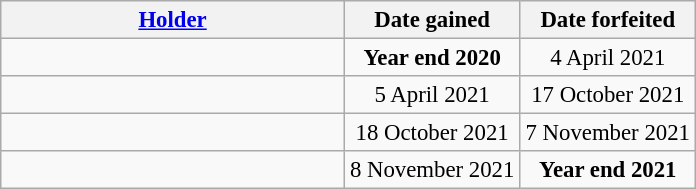<table class="wikitable" style="font-size:95%; text-align:center;">
<tr>
<th style="width:222px;"><a href='#'>Holder</a></th>
<th style="width:110px;">Date gained</th>
<th style="width:110px;">Date forfeited</th>
</tr>
<tr>
<td style="text-align:left;"></td>
<td><strong>Year end 2020</strong></td>
<td>4 April 2021</td>
</tr>
<tr>
<td style="text-align:left;"></td>
<td>5 April 2021</td>
<td>17 October 2021</td>
</tr>
<tr>
<td style="text-align:left;"></td>
<td>18 October 2021</td>
<td>7 November 2021</td>
</tr>
<tr>
<td style="text-align:left;"><strong></strong></td>
<td>8 November 2021</td>
<td><strong>Year end 2021</strong></td>
</tr>
</table>
